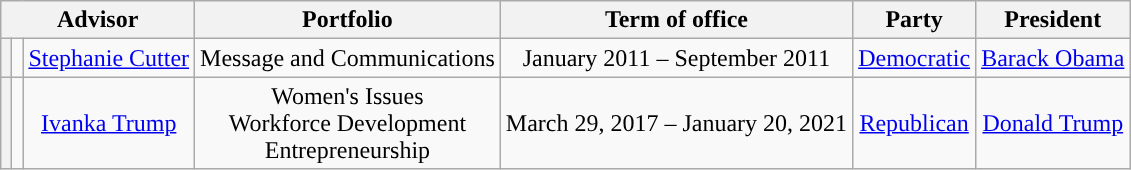<table class="wikitable" style="text-align:center">
<tr>
<th colspan="3">Advisor</th>
<th>Portfolio</th>
<th>Term of office</th>
<th>Party</th>
<th>President</th>
</tr>
<tr>
<th style="background:"></th>
<td></td>
<td><a href='#'>Stephanie Cutter</a><br></td>
<td>Message and Communications</td>
<td>January 2011 – September 2011</td>
<td><a href='#'>Democratic</a></td>
<td><a href='#'>Barack Obama</a></td>
</tr>
<tr>
<th style="background:"></th>
<td></td>
<td><a href='#'>Ivanka Trump</a> <br></td>
<td>Women's Issues<br>Workforce Development<br>Entrepreneurship</td>
<td>March 29, 2017 – January 20, 2021</td>
<td><a href='#'>Republican</a></td>
<td><a href='#'>Donald Trump</a></td>
</tr>
</table>
